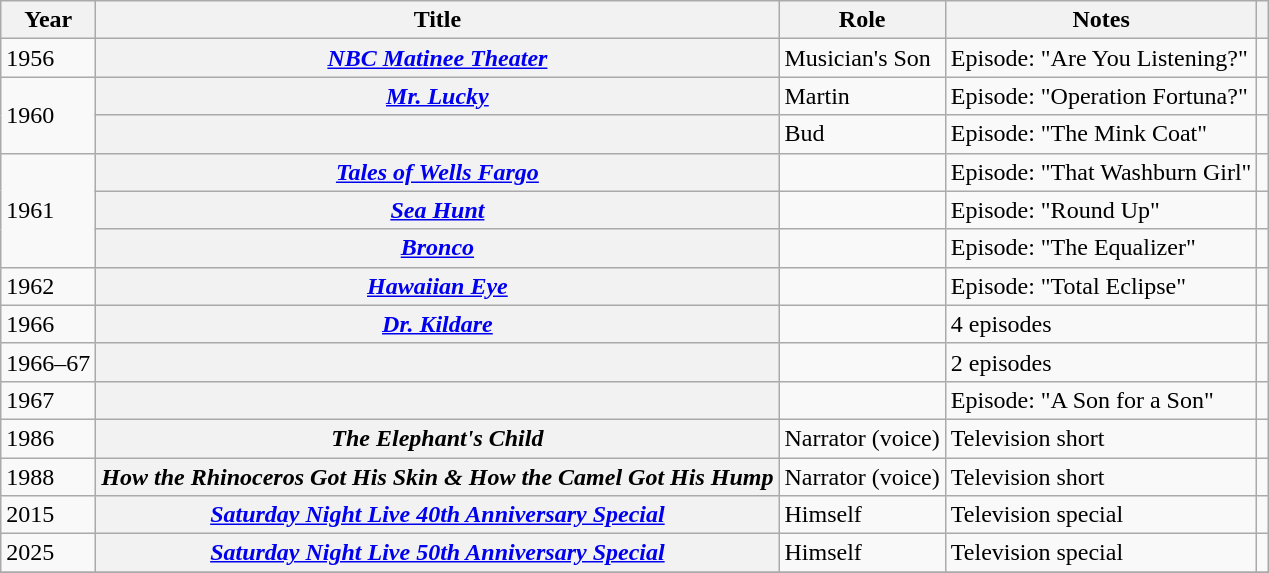<table class="wikitable plainrowheaders sortable">
<tr>
<th scope="col">Year</th>
<th scope="col">Title</th>
<th scope="col">Role</th>
<th scope="col" class="unsortable">Notes</th>
<th scope="col" class="unsortable"></th>
</tr>
<tr>
<td>1956</td>
<th scope=row><em><a href='#'>NBC Matinee Theater</a></em></th>
<td>Musician's Son</td>
<td>Episode: "Are You Listening?"</td>
<td style="text-align:center;"></td>
</tr>
<tr>
<td rowspan="2">1960</td>
<th scope=row><em><a href='#'>Mr. Lucky</a></em></th>
<td>Martin</td>
<td>Episode: "Operation Fortuna?"</td>
<td style="text-align:center;"></td>
</tr>
<tr>
<th scope=row></th>
<td>Bud</td>
<td>Episode: "The Mink Coat"</td>
<td style="text-align:center;"></td>
</tr>
<tr>
<td rowspan="3">1961</td>
<th scope=row><em><a href='#'>Tales of Wells Fargo</a></em></th>
<td></td>
<td>Episode: "That Washburn Girl"</td>
<td style="text-align:center;"></td>
</tr>
<tr>
<th scope=row><em><a href='#'>Sea Hunt</a></em></th>
<td></td>
<td>Episode: "Round Up"</td>
<td style="text-align:center;"></td>
</tr>
<tr>
<th scope=row><em><a href='#'>Bronco</a></em></th>
<td></td>
<td>Episode: "The Equalizer"</td>
<td style="text-align:center;"></td>
</tr>
<tr>
<td>1962</td>
<th scope=row><em><a href='#'>Hawaiian Eye</a></em></th>
<td></td>
<td>Episode: "Total Eclipse"</td>
<td style="text-align:center;"></td>
</tr>
<tr>
<td>1966</td>
<th scope=row><em><a href='#'>Dr. Kildare</a></em></th>
<td></td>
<td>4 episodes</td>
<td style="text-align:center;"></td>
</tr>
<tr>
<td>1966–67</td>
<th scope=row></th>
<td></td>
<td>2 episodes</td>
<td style="text-align:center;"></td>
</tr>
<tr>
<td>1967</td>
<th scope=row></th>
<td></td>
<td>Episode: "A Son for a Son"</td>
<td style="text-align:center;"></td>
</tr>
<tr>
<td>1986</td>
<th scope=row><em>The Elephant's Child</em></th>
<td>Narrator (voice)</td>
<td>Television short</td>
<td style="text-align:center;"></td>
</tr>
<tr>
<td>1988</td>
<th scope=row><em>How the Rhinoceros Got His Skin & How the Camel Got His Hump</em></th>
<td>Narrator (voice)</td>
<td>Television short</td>
<td style="text-align:center;"></td>
</tr>
<tr>
<td>2015</td>
<th scope=row><em><a href='#'>Saturday Night Live 40th Anniversary Special</a></em></th>
<td>Himself</td>
<td>Television special</td>
<td></td>
</tr>
<tr>
<td>2025</td>
<th scope=row><em><a href='#'>Saturday Night Live 50th Anniversary Special</a></em></th>
<td>Himself</td>
<td>Television special</td>
<td style="text-align:center;"></td>
</tr>
<tr>
</tr>
</table>
